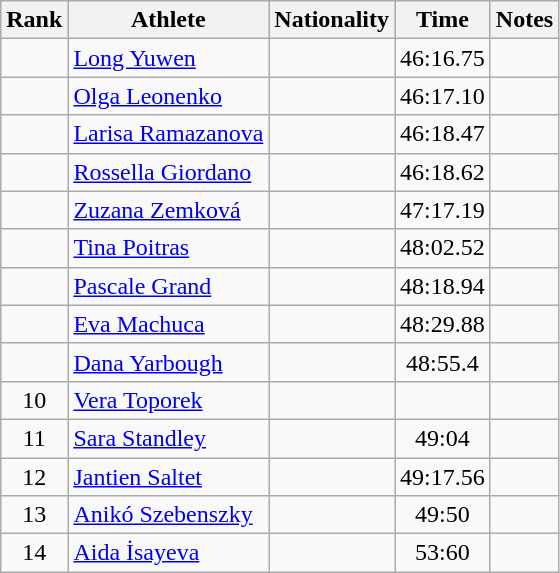<table class="wikitable sortable" style="text-align:center">
<tr>
<th>Rank</th>
<th>Athlete</th>
<th>Nationality</th>
<th>Time</th>
<th>Notes</th>
</tr>
<tr>
<td></td>
<td align=left><a href='#'>Long Yuwen</a></td>
<td align=left></td>
<td>46:16.75</td>
<td></td>
</tr>
<tr>
<td></td>
<td align=left><a href='#'>Olga Leonenko</a></td>
<td align=left></td>
<td>46:17.10</td>
<td></td>
</tr>
<tr>
<td></td>
<td align=left><a href='#'>Larisa Ramazanova</a></td>
<td align=left></td>
<td>46:18.47</td>
<td></td>
</tr>
<tr>
<td></td>
<td align=left><a href='#'>Rossella Giordano</a></td>
<td align=left></td>
<td>46:18.62</td>
<td></td>
</tr>
<tr>
<td></td>
<td align=left><a href='#'>Zuzana Zemková</a></td>
<td align=left></td>
<td>47:17.19</td>
<td></td>
</tr>
<tr>
<td></td>
<td align=left><a href='#'>Tina Poitras</a></td>
<td align=left></td>
<td>48:02.52</td>
<td></td>
</tr>
<tr>
<td></td>
<td align=left><a href='#'>Pascale Grand</a></td>
<td align=left></td>
<td>48:18.94</td>
<td></td>
</tr>
<tr>
<td></td>
<td align=left><a href='#'>Eva Machuca</a></td>
<td align=left></td>
<td>48:29.88</td>
<td></td>
</tr>
<tr>
<td></td>
<td align=left><a href='#'>Dana Yarbough</a></td>
<td align=left></td>
<td>48:55.4</td>
<td></td>
</tr>
<tr>
<td>10</td>
<td align=left><a href='#'>Vera Toporek</a></td>
<td align=left></td>
<td></td>
<td></td>
</tr>
<tr>
<td>11</td>
<td align=left><a href='#'>Sara Standley</a></td>
<td align=left></td>
<td>49:04</td>
<td></td>
</tr>
<tr>
<td>12</td>
<td align=left><a href='#'>Jantien Saltet</a></td>
<td align=left></td>
<td>49:17.56</td>
<td></td>
</tr>
<tr>
<td>13</td>
<td align=left><a href='#'>Anikó Szebenszky</a></td>
<td align=left></td>
<td>49:50</td>
<td></td>
</tr>
<tr>
<td>14</td>
<td align=left><a href='#'>Aida İsayeva</a></td>
<td align=left></td>
<td>53:60</td>
<td></td>
</tr>
</table>
